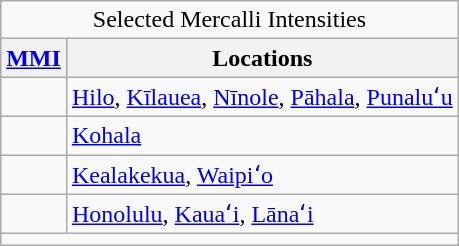<table style="float: right;" border="3" class="wikitable">
<tr>
<td colspan="2" style="text-align: center;">Selected Mercalli Intensities</td>
</tr>
<tr>
<th><a href='#'>MMI</a></th>
<th>Locations</th>
</tr>
<tr>
<td></td>
<td><a href='#'>Hilo</a>, <a href='#'>Kīlauea</a>, <a href='#'>Nīnole</a>, <a href='#'>Pāhala</a>, <a href='#'>Punaluʻu</a></td>
</tr>
<tr>
<td></td>
<td><a href='#'>Kohala</a></td>
</tr>
<tr>
<td></td>
<td><a href='#'>Kealakekua</a>, <a href='#'>Waipiʻo</a></td>
</tr>
<tr>
<td></td>
<td><a href='#'>Honolulu</a>, <a href='#'>Kauaʻi</a>, <a href='#'>Lānaʻi</a></td>
</tr>
<tr>
<td colspan="3" style="text-align: center;"><small><span></span></small></td>
</tr>
</table>
